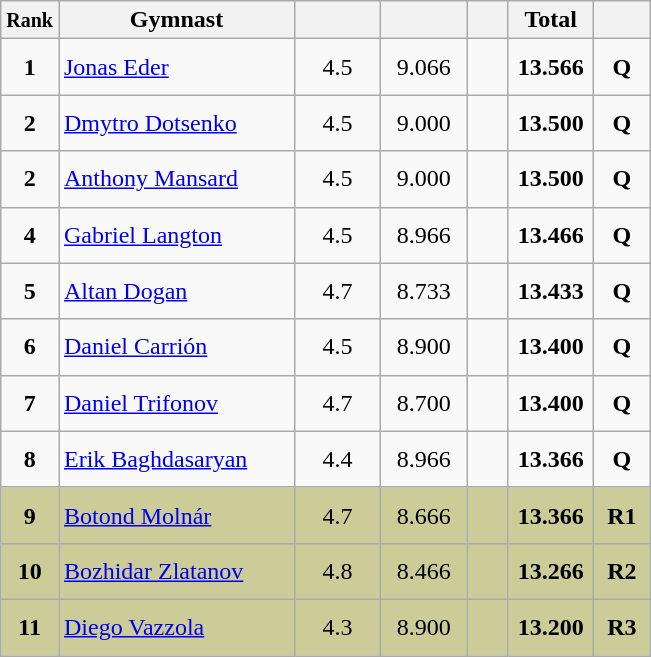<table style="text-align:center;" class="wikitable sortable">
<tr>
<th scope="col" style="width:15px;"><small>Rank</small></th>
<th scope="col" style="width:150px;">Gymnast</th>
<th scope="col" style="width:50px;"><small></small></th>
<th scope="col" style="width:50px;"><small></small></th>
<th scope="col" style="width:20px;"><small></small></th>
<th scope="col" style="width:50px;">Total</th>
<th scope="col" style="width:30px;"><small></small></th>
</tr>
<tr>
<td scope="row" style="text-align:center"><strong>1</strong></td>
<td style="height:30px; text-align:left;"> <a href='#'>Jonas Eder</a></td>
<td>4.5</td>
<td>9.066</td>
<td></td>
<td><strong>13.566</strong></td>
<td><strong>Q</strong></td>
</tr>
<tr>
<td scope="row" style="text-align:center"><strong>2</strong></td>
<td style="height:30px; text-align:left;"> <a href='#'>Dmytro Dotsenko</a></td>
<td>4.5</td>
<td>9.000</td>
<td></td>
<td><strong>13.500</strong></td>
<td><strong>Q</strong></td>
</tr>
<tr>
<td scope="row" style="text-align:center"><strong>2</strong></td>
<td style="height:30px; text-align:left;"> <a href='#'>Anthony Mansard</a></td>
<td>4.5</td>
<td>9.000</td>
<td></td>
<td><strong>13.500</strong></td>
<td><strong>Q</strong></td>
</tr>
<tr>
<td scope="row" style="text-align:center"><strong>4</strong></td>
<td style="height:30px; text-align:left;"> <a href='#'>Gabriel Langton</a></td>
<td>4.5</td>
<td>8.966</td>
<td></td>
<td><strong>13.466</strong></td>
<td><strong>Q</strong></td>
</tr>
<tr>
<td scope="row" style="text-align:center"><strong>5</strong></td>
<td style="height:30px; text-align:left;"> <a href='#'>Altan Dogan</a></td>
<td>4.7</td>
<td>8.733</td>
<td></td>
<td><strong>13.433</strong></td>
<td><strong>Q</strong></td>
</tr>
<tr>
<td scope="row" style="text-align:center"><strong>6</strong></td>
<td style="height:30px; text-align:left;"> <a href='#'>Daniel Carrión</a></td>
<td>4.5</td>
<td>8.900</td>
<td></td>
<td><strong>13.400</strong></td>
<td><strong>Q</strong></td>
</tr>
<tr>
<td scope="row" style="text-align:center"><strong>7</strong></td>
<td style="height:30px; text-align:left;"> <a href='#'>Daniel Trifonov</a></td>
<td>4.7</td>
<td>8.700</td>
<td></td>
<td><strong>13.400</strong></td>
<td><strong>Q</strong></td>
</tr>
<tr>
<td scope="row" style="text-align:center"><strong>8</strong></td>
<td style="height:30px; text-align:left;"> <a href='#'>Erik Baghdasaryan</a></td>
<td>4.4</td>
<td>8.966</td>
<td></td>
<td><strong>13.366</strong></td>
<td><strong>Q</strong></td>
</tr>
<tr style="background:#cccc99;">
<td scope="row" style="text-align:center"><strong>9</strong></td>
<td style="height:30px; text-align:left;"> <a href='#'>Botond Molnár</a></td>
<td>4.7</td>
<td>8.666</td>
<td></td>
<td><strong>13.366</strong></td>
<td><strong>R1</strong></td>
</tr>
<tr style="background:#cccc99;">
<td scope="row" style="text-align:center"><strong>10</strong></td>
<td style="height:30px; text-align:left;"> <a href='#'>Bozhidar Zlatanov</a></td>
<td>4.8</td>
<td>8.466</td>
<td></td>
<td><strong>13.266</strong></td>
<td><strong>R2</strong></td>
</tr>
<tr style="background:#cccc99;">
<td scope="row" style="text-align:center"><strong>11</strong></td>
<td style="height:30px; text-align:left;"> <a href='#'>Diego Vazzola</a></td>
<td>4.3</td>
<td>8.900</td>
<td></td>
<td><strong>13.200</strong></td>
<td><strong>R3</strong></td>
</tr>
</table>
